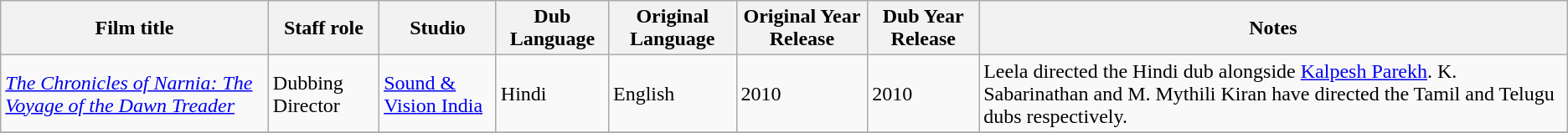<table class="wikitable">
<tr>
<th>Film title</th>
<th>Staff role</th>
<th>Studio</th>
<th>Dub Language</th>
<th>Original Language</th>
<th>Original Year Release</th>
<th>Dub Year Release</th>
<th>Notes</th>
</tr>
<tr>
<td><em><a href='#'>The Chronicles of Narnia: The Voyage of the Dawn Treader</a></em></td>
<td>Dubbing Director</td>
<td><a href='#'>Sound & Vision India</a></td>
<td>Hindi</td>
<td>English</td>
<td>2010</td>
<td>2010</td>
<td>Leela directed the Hindi dub alongside <a href='#'>Kalpesh Parekh</a>. K. Sabarinathan and M. Mythili Kiran have directed the Tamil and Telugu dubs respectively.</td>
</tr>
<tr>
</tr>
</table>
